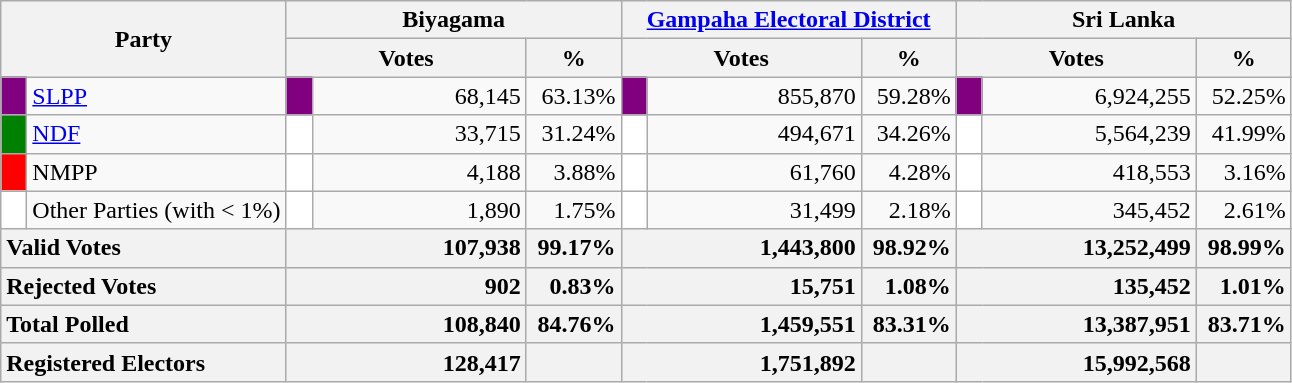<table class="wikitable">
<tr>
<th colspan="2" width="144px"rowspan="2">Party</th>
<th colspan="3" width="216px">Biyagama</th>
<th colspan="3" width="216px"><a href='#'>Gampaha Electoral District</a></th>
<th colspan="3" width="216px">Sri Lanka</th>
</tr>
<tr>
<th colspan="2" width="144px">Votes</th>
<th>%</th>
<th colspan="2" width="144px">Votes</th>
<th>%</th>
<th colspan="2" width="144px">Votes</th>
<th>%</th>
</tr>
<tr>
<td style="background-color:purple;" width="10px"></td>
<td style="text-align:left;"><a href='#'>SLPP</a></td>
<td style="background-color:purple;" width="10px"></td>
<td style="text-align:right;">68,145</td>
<td style="text-align:right;">63.13%</td>
<td style="background-color:purple;" width="10px"></td>
<td style="text-align:right;">855,870</td>
<td style="text-align:right;">59.28%</td>
<td style="background-color:purple;" width="10px"></td>
<td style="text-align:right;">6,924,255</td>
<td style="text-align:right;">52.25%</td>
</tr>
<tr>
<td style="background-color:green;" width="10px"></td>
<td style="text-align:left;"><a href='#'>NDF</a></td>
<td style="background-color:white;" width="10px"></td>
<td style="text-align:right;">33,715</td>
<td style="text-align:right;">31.24%</td>
<td style="background-color:white;" width="10px"></td>
<td style="text-align:right;">494,671</td>
<td style="text-align:right;">34.26%</td>
<td style="background-color:white;" width="10px"></td>
<td style="text-align:right;">5,564,239</td>
<td style="text-align:right;">41.99%</td>
</tr>
<tr>
<td style="background-color:red;" width="10px"></td>
<td style="text-align:left;">NMPP</td>
<td style="background-color:white;" width="10px"></td>
<td style="text-align:right;">4,188</td>
<td style="text-align:right;">3.88%</td>
<td style="background-color:white;" width="10px"></td>
<td style="text-align:right;">61,760</td>
<td style="text-align:right;">4.28%</td>
<td style="background-color:white;" width="10px"></td>
<td style="text-align:right;">418,553</td>
<td style="text-align:right;">3.16%</td>
</tr>
<tr>
<td style="background-color:white;" width="10px"></td>
<td style="text-align:left;">Other Parties (with < 1%)</td>
<td style="background-color:white;" width="10px"></td>
<td style="text-align:right;">1,890</td>
<td style="text-align:right;">1.75%</td>
<td style="background-color:white;" width="10px"></td>
<td style="text-align:right;">31,499</td>
<td style="text-align:right;">2.18%</td>
<td style="background-color:white;" width="10px"></td>
<td style="text-align:right;">345,452</td>
<td style="text-align:right;">2.61%</td>
</tr>
<tr>
<th colspan="2" width="144px"style="text-align:left;">Valid Votes</th>
<th style="text-align:right;"colspan="2" width="144px">107,938</th>
<th style="text-align:right;">99.17%</th>
<th style="text-align:right;"colspan="2" width="144px">1,443,800</th>
<th style="text-align:right;">98.92%</th>
<th style="text-align:right;"colspan="2" width="144px">13,252,499</th>
<th style="text-align:right;">98.99%</th>
</tr>
<tr>
<th colspan="2" width="144px"style="text-align:left;">Rejected Votes</th>
<th style="text-align:right;"colspan="2" width="144px">902</th>
<th style="text-align:right;">0.83%</th>
<th style="text-align:right;"colspan="2" width="144px">15,751</th>
<th style="text-align:right;">1.08%</th>
<th style="text-align:right;"colspan="2" width="144px">135,452</th>
<th style="text-align:right;">1.01%</th>
</tr>
<tr>
<th colspan="2" width="144px"style="text-align:left;">Total Polled</th>
<th style="text-align:right;"colspan="2" width="144px">108,840</th>
<th style="text-align:right;">84.76%</th>
<th style="text-align:right;"colspan="2" width="144px">1,459,551</th>
<th style="text-align:right;">83.31%</th>
<th style="text-align:right;"colspan="2" width="144px">13,387,951</th>
<th style="text-align:right;">83.71%</th>
</tr>
<tr>
<th colspan="2" width="144px"style="text-align:left;">Registered Electors</th>
<th style="text-align:right;"colspan="2" width="144px">128,417</th>
<th></th>
<th style="text-align:right;"colspan="2" width="144px">1,751,892</th>
<th></th>
<th style="text-align:right;"colspan="2" width="144px">15,992,568</th>
<th></th>
</tr>
</table>
